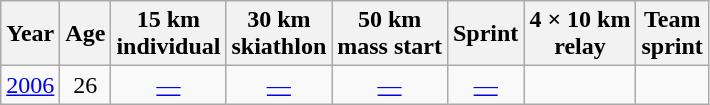<table class="wikitable" style="text-align: center;">
<tr>
<th scope="col">Year</th>
<th scope="col">Age</th>
<th scope="col">15 km<br>individual</th>
<th scope="col">30 km<br>skiathlon</th>
<th scope="col">50 km<br>mass start</th>
<th scope="col">Sprint</th>
<th scope="col">4 × 10 km<br>relay</th>
<th scope="col">Team<br>sprint</th>
</tr>
<tr>
<td><a href='#'>2006</a></td>
<td>26</td>
<td><a href='#'>—</a></td>
<td><a href='#'>—</a></td>
<td><a href='#'>—</a></td>
<td><a href='#'>—</a></td>
<td><a href='#'></a></td>
<td><a href='#'></a></td>
</tr>
</table>
